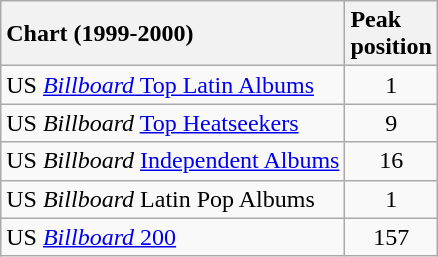<table class="wikitable">
<tr>
<th style="text-align:left">Chart (1999-2000)</th>
<th style="text-align:left">Peak<br>position</th>
</tr>
<tr>
<td style="text-align:left">US <a href='#'><em>Billboard</em> Top Latin Albums</a></td>
<td style="text-align:center;">1</td>
</tr>
<tr>
<td style="text-align:left">US <em>Billboard</em> <a href='#'>Top Heatseekers</a></td>
<td style="text-align:center;">9</td>
</tr>
<tr>
<td style="text-align:left">US <em>Billboard</em> <a href='#'>Independent Albums</a></td>
<td style="text-align:center;">16</td>
</tr>
<tr>
<td style="text-align:left">US <em>Billboard</em> Latin Pop Albums</td>
<td style="text-align:center;">1</td>
</tr>
<tr>
<td style="text-align:left">US <a href='#'><em>Billboard</em> 200</a></td>
<td style="text-align:center;">157</td>
</tr>
</table>
